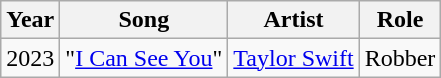<table class="wikitable">
<tr>
<th>Year</th>
<th>Song</th>
<th>Artist</th>
<th>Role</th>
</tr>
<tr>
<td>2023</td>
<td>"<a href='#'>I Can See You</a>"</td>
<td><a href='#'>Taylor Swift</a></td>
<td>Robber</td>
</tr>
</table>
